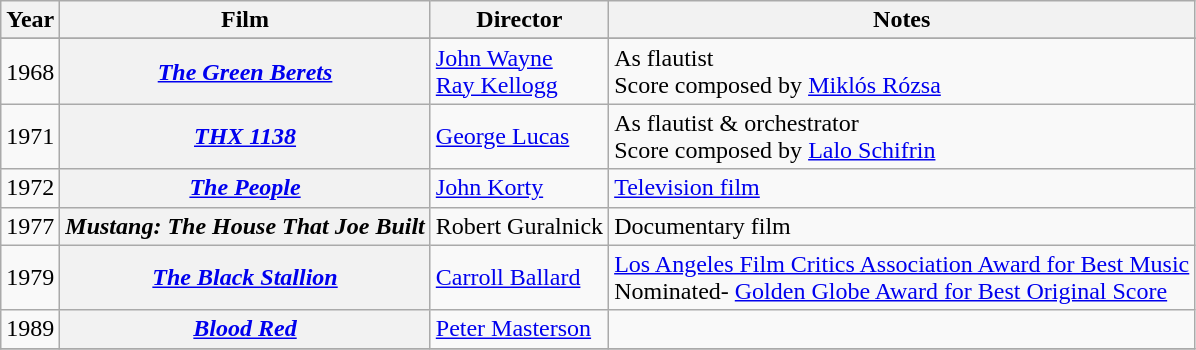<table class="wikitable plainrowheaders" style="text-align:left">
<tr>
<th scope="col">Year</th>
<th scope="col">Film</th>
<th>Director</th>
<th scope="col" class="unsortable">Notes</th>
</tr>
<tr>
</tr>
<tr>
<td>1968</td>
<th scope="row"><a href='#'><em>The Green Berets</em></a></th>
<td><a href='#'>John Wayne</a><br><a href='#'>Ray Kellogg</a></td>
<td>As flautist<br>Score composed by <a href='#'>Miklós Rózsa</a></td>
</tr>
<tr>
<td>1971</td>
<th scope="row"><em><a href='#'>THX 1138</a></em></th>
<td><a href='#'>George Lucas</a></td>
<td>As flautist & orchestrator<br>Score composed by <a href='#'>Lalo Schifrin</a></td>
</tr>
<tr>
<td>1972</td>
<th scope="row"><a href='#'><em>The People</em></a></th>
<td><a href='#'>John Korty</a></td>
<td><a href='#'>Television film</a></td>
</tr>
<tr>
<td>1977</td>
<th scope="row"><em>Mustang: The House That Joe Built</em></th>
<td>Robert Guralnick</td>
<td>Documentary film</td>
</tr>
<tr>
<td>1979</td>
<th scope="row"><a href='#'><em>The Black Stallion</em></a></th>
<td><a href='#'>Carroll Ballard</a></td>
<td><a href='#'>Los Angeles Film Critics Association Award for Best Music</a><br>Nominated- <a href='#'>Golden Globe Award for Best Original Score</a></td>
</tr>
<tr>
<td>1989</td>
<th scope="row"><a href='#'><em>Blood Red</em></a></th>
<td><a href='#'>Peter Masterson</a></td>
<td></td>
</tr>
<tr>
</tr>
</table>
